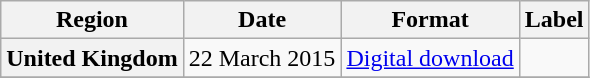<table class="wikitable plainrowheaders">
<tr>
<th scope="col">Region</th>
<th scope="col">Date</th>
<th scope="col">Format</th>
<th scope="col">Label</th>
</tr>
<tr>
<th scope="row">United Kingdom</th>
<td>22 March 2015</td>
<td><a href='#'>Digital download</a></td>
<td></td>
</tr>
<tr>
</tr>
</table>
